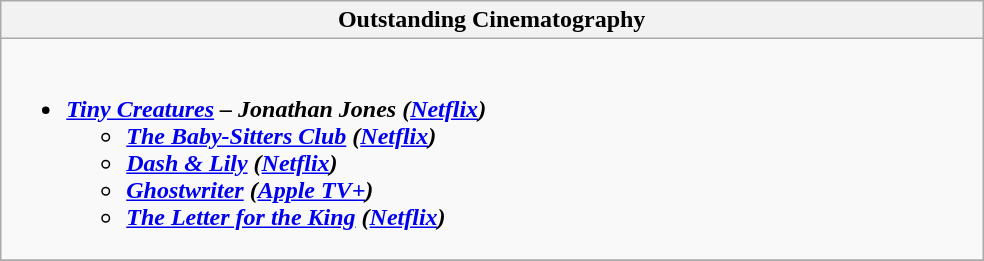<table class=wikitable>
<tr>
<th style="width:50%">Outstanding Cinematography</th>
</tr>
<tr>
<td valign="top"><br><ul><li><strong><em><a href='#'>Tiny Creatures</a><em> – Jonathan Jones (<a href='#'>Netflix</a>)<strong><ul><li></em><a href='#'>The Baby-Sitters Club</a><em> (<a href='#'>Netflix</a>)</li><li></em><a href='#'>Dash & Lily</a><em> (<a href='#'>Netflix</a>)</li><li></em><a href='#'>Ghostwriter</a><em> (<a href='#'>Apple TV+</a>)</li><li></em><a href='#'>The Letter for the King</a><em> (<a href='#'>Netflix</a>)</li></ul></li></ul></td>
</tr>
<tr>
</tr>
</table>
